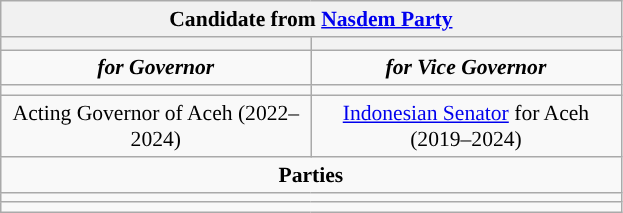<table class="wikitable" style="font-size:90%; text-align:center;">
<tr>
<td colspan=2 style="background:#f1f1f1;"><strong>Candidate from <a href='#'>Nasdem Party</a></strong></td>
</tr>
<tr>
<th style="width:3em; font-size:135%; background:#"><a href='#'></a></th>
<th style="width:3em; font-size:135%; background:#"></th>
</tr>
<tr style="color:#000; font-size:100%; background:#">
<td style="width:3em; width:200px;"><strong><em>for Governor</em></strong></td>
<td style="width:3em; width:200px;"><strong><em>for Vice Governor</em></strong></td>
</tr>
<tr>
<td></td>
<td></td>
</tr>
<tr>
<td>Acting Governor of Aceh (2022–2024)</td>
<td><a href='#'>Indonesian Senator</a> for Aceh (2019–2024)</td>
</tr>
<tr>
<td colspan=2 style="background:#"><strong>Parties</strong></td>
</tr>
<tr>
<td colspan=2></td>
</tr>
<tr>
<td colspan=2></td>
</tr>
</table>
